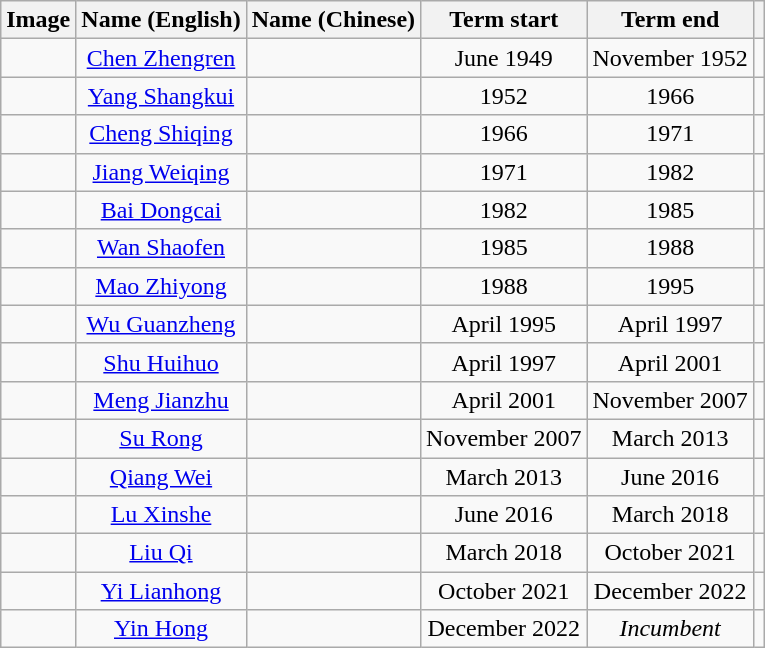<table class="wikitable" style="text-align:center">
<tr>
<th>Image</th>
<th>Name (English)</th>
<th>Name (Chinese)</th>
<th>Term start</th>
<th>Term end</th>
<th></th>
</tr>
<tr>
<td></td>
<td><a href='#'>Chen Zhengren</a></td>
<td></td>
<td>June 1949</td>
<td>November 1952</td>
<td></td>
</tr>
<tr>
<td></td>
<td><a href='#'>Yang Shangkui</a></td>
<td></td>
<td>1952</td>
<td>1966</td>
<td></td>
</tr>
<tr>
<td></td>
<td><a href='#'>Cheng Shiqing</a></td>
<td></td>
<td>1966</td>
<td>1971</td>
<td></td>
</tr>
<tr>
<td></td>
<td><a href='#'>Jiang Weiqing</a></td>
<td></td>
<td>1971</td>
<td>1982</td>
<td></td>
</tr>
<tr>
<td></td>
<td><a href='#'>Bai Dongcai</a></td>
<td></td>
<td>1982</td>
<td>1985</td>
<td></td>
</tr>
<tr>
<td></td>
<td><a href='#'>Wan Shaofen</a></td>
<td></td>
<td>1985</td>
<td>1988</td>
<td></td>
</tr>
<tr>
<td></td>
<td><a href='#'>Mao Zhiyong</a></td>
<td></td>
<td>1988</td>
<td>1995</td>
<td></td>
</tr>
<tr>
<td></td>
<td><a href='#'>Wu Guanzheng</a></td>
<td></td>
<td>April 1995</td>
<td>April 1997</td>
<td></td>
</tr>
<tr>
<td></td>
<td><a href='#'>Shu Huihuo</a></td>
<td></td>
<td>April 1997</td>
<td>April 2001</td>
<td></td>
</tr>
<tr>
<td></td>
<td><a href='#'>Meng Jianzhu</a></td>
<td></td>
<td>April 2001</td>
<td>November 2007</td>
<td></td>
</tr>
<tr>
<td></td>
<td><a href='#'>Su Rong</a></td>
<td></td>
<td>November 2007</td>
<td>March 2013</td>
<td></td>
</tr>
<tr>
<td></td>
<td><a href='#'>Qiang Wei</a></td>
<td></td>
<td>March 2013</td>
<td>June 2016</td>
<td></td>
</tr>
<tr>
<td></td>
<td><a href='#'>Lu Xinshe</a></td>
<td></td>
<td>June 2016</td>
<td>March 2018</td>
<td></td>
</tr>
<tr>
<td></td>
<td><a href='#'>Liu Qi</a></td>
<td></td>
<td>March 2018</td>
<td>October 2021</td>
<td></td>
</tr>
<tr>
<td></td>
<td><a href='#'>Yi Lianhong</a></td>
<td></td>
<td>October 2021</td>
<td>December 2022</td>
<td></td>
</tr>
<tr>
<td></td>
<td><a href='#'>Yin Hong</a></td>
<td></td>
<td>December 2022</td>
<td><em>Incumbent</em></td>
<td></td>
</tr>
</table>
